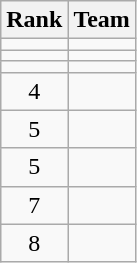<table class=wikitable style="text-align:center;">
<tr>
<th>Rank</th>
<th>Team</th>
</tr>
<tr>
<td></td>
<td align=left></td>
</tr>
<tr>
<td></td>
<td align=left></td>
</tr>
<tr>
<td></td>
<td align=left></td>
</tr>
<tr>
<td>4</td>
<td align=left></td>
</tr>
<tr>
<td>5</td>
<td align=left></td>
</tr>
<tr>
<td>5</td>
<td align=left></td>
</tr>
<tr>
<td>7</td>
<td align=left></td>
</tr>
<tr>
<td>8</td>
<td align=left></td>
</tr>
</table>
